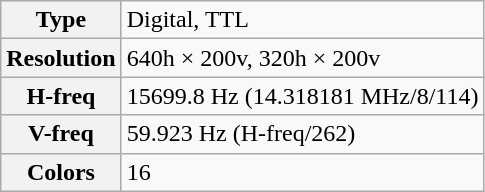<table class="wikitable">
<tr>
<th>Type</th>
<td>Digital, TTL</td>
</tr>
<tr>
<th>Resolution</th>
<td>640h × 200v, 320h × 200v</td>
</tr>
<tr>
<th>H-freq</th>
<td>15699.8 Hz (14.318181 MHz/8/114)</td>
</tr>
<tr>
<th>V-freq</th>
<td>59.923 Hz (H-freq/262)</td>
</tr>
<tr>
<th>Colors</th>
<td>16</td>
</tr>
</table>
